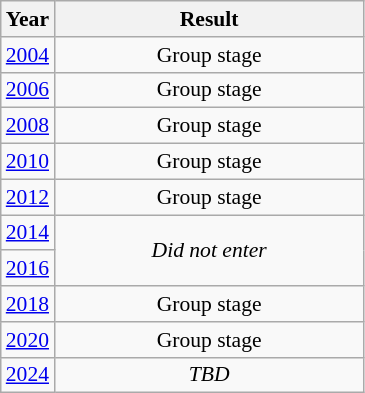<table class="wikitable" style="text-align: center; font-size:90%">
<tr>
<th>Year</th>
<th style="width:200px">Result</th>
</tr>
<tr>
<td> <a href='#'>2004</a></td>
<td>Group stage</td>
</tr>
<tr>
<td> <a href='#'>2006</a></td>
<td>Group stage</td>
</tr>
<tr>
<td> <a href='#'>2008</a></td>
<td>Group stage</td>
</tr>
<tr>
<td> <a href='#'>2010</a></td>
<td>Group stage</td>
</tr>
<tr>
<td> <a href='#'>2012</a></td>
<td>Group stage</td>
</tr>
<tr>
<td> <a href='#'>2014</a></td>
<td rowspan="2"><em>Did not enter</em></td>
</tr>
<tr>
<td> <a href='#'>2016</a></td>
</tr>
<tr>
<td> <a href='#'>2018</a></td>
<td>Group stage</td>
</tr>
<tr>
<td> <a href='#'>2020</a></td>
<td>Group stage</td>
</tr>
<tr>
<td> <a href='#'>2024</a></td>
<td><em>TBD</em></td>
</tr>
</table>
